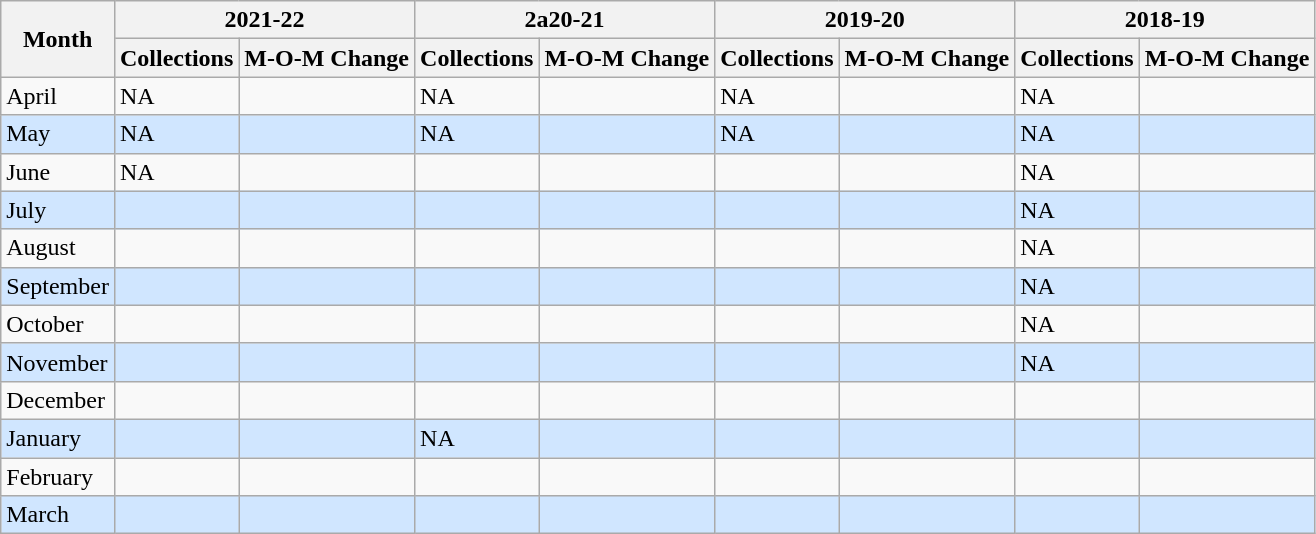<table class="wikitable sortable">
<tr>
<th rowspan="2">Month</th>
<th colspan=2>2021-22</th>
<th colspan=2>2a20-21</th>
<th colspan=2>2019-20</th>
<th colspan=2>2018-19</th>
</tr>
<tr>
<th>Collections</th>
<th>M-O-M Change</th>
<th>Collections</th>
<th>M-O-M Change</th>
<th>Collections</th>
<th>M-O-M Change</th>
<th>Collections</th>
<th>M-O-M Change</th>
</tr>
<tr>
<td>April</td>
<td>NA</td>
<td></td>
<td>NA</td>
<td></td>
<td>NA</td>
<td></td>
<td>NA</td>
<td></td>
</tr>
<tr style="background:#D0E6FF">
<td>May</td>
<td>NA</td>
<td></td>
<td>NA</td>
<td></td>
<td>NA</td>
<td></td>
<td>NA</td>
<td></td>
</tr>
<tr>
<td>June</td>
<td>NA</td>
<td></td>
<td></td>
<td></td>
<td></td>
<td></td>
<td>NA</td>
<td></td>
</tr>
<tr style="background:#D0E6FF">
<td>July</td>
<td></td>
<td></td>
<td></td>
<td></td>
<td></td>
<td></td>
<td>NA</td>
<td></td>
</tr>
<tr>
<td>August</td>
<td></td>
<td></td>
<td></td>
<td></td>
<td></td>
<td></td>
<td>NA</td>
<td></td>
</tr>
<tr style="background:#D0E6FF">
<td>September</td>
<td></td>
<td></td>
<td></td>
<td></td>
<td></td>
<td></td>
<td>NA</td>
<td></td>
</tr>
<tr>
<td>October</td>
<td></td>
<td></td>
<td></td>
<td></td>
<td></td>
<td></td>
<td>NA</td>
<td></td>
</tr>
<tr style="background:#D0E6FF">
<td>November</td>
<td></td>
<td></td>
<td></td>
<td></td>
<td></td>
<td></td>
<td>NA</td>
<td></td>
</tr>
<tr>
<td>December</td>
<td></td>
<td></td>
<td></td>
<td></td>
<td></td>
<td></td>
<td></td>
<td></td>
</tr>
<tr style="background:#D0E6FF">
<td>January</td>
<td></td>
<td></td>
<td>NA</td>
<td></td>
<td></td>
<td></td>
<td></td>
<td></td>
</tr>
<tr>
<td>February</td>
<td></td>
<td></td>
<td></td>
<td></td>
<td></td>
<td></td>
<td></td>
<td></td>
</tr>
<tr style="background:#D0E6FF">
<td>March</td>
<td></td>
<td></td>
<td></td>
<td></td>
<td></td>
<td></td>
<td></td>
<td></td>
</tr>
</table>
